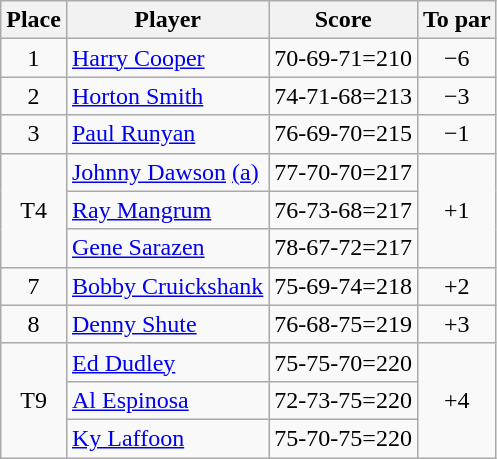<table class="wikitable">
<tr>
<th>Place</th>
<th>Player</th>
<th>Score</th>
<th>To par</th>
</tr>
<tr>
<td align="center">1</td>
<td> <a href='#'>Harry Cooper</a></td>
<td>70-69-71=210</td>
<td align="center">−6</td>
</tr>
<tr>
<td align="center">2</td>
<td> <a href='#'>Horton Smith</a></td>
<td>74-71-68=213</td>
<td align="center">−3</td>
</tr>
<tr>
<td align="center">3</td>
<td> <a href='#'>Paul Runyan</a></td>
<td>76-69-70=215</td>
<td align="center">−1</td>
</tr>
<tr>
<td rowspan="3" align="center">T4</td>
<td> <a href='#'>Johnny Dawson</a> <a href='#'>(a)</a></td>
<td>77-70-70=217</td>
<td rowspan="3" align="center">+1</td>
</tr>
<tr>
<td> <a href='#'>Ray Mangrum</a></td>
<td>76-73-68=217</td>
</tr>
<tr>
<td> <a href='#'>Gene Sarazen</a></td>
<td>78-67-72=217</td>
</tr>
<tr>
<td align="center">7</td>
<td> <a href='#'>Bobby Cruickshank</a></td>
<td>75-69-74=218</td>
<td align="center">+2</td>
</tr>
<tr>
<td align="center">8</td>
<td> <a href='#'>Denny Shute</a></td>
<td>76-68-75=219</td>
<td align="center">+3</td>
</tr>
<tr>
<td rowspan="3" align="center">T9</td>
<td> <a href='#'>Ed Dudley</a></td>
<td>75-75-70=220</td>
<td rowspan="3" align="center">+4</td>
</tr>
<tr>
<td> <a href='#'>Al Espinosa</a></td>
<td>72-73-75=220</td>
</tr>
<tr>
<td> <a href='#'>Ky Laffoon</a></td>
<td>75-70-75=220</td>
</tr>
</table>
